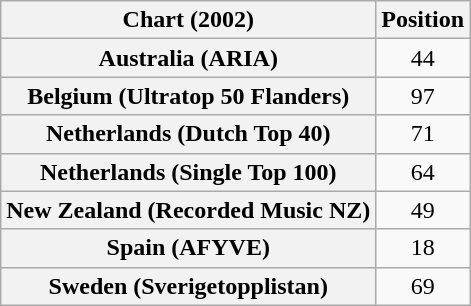<table class="wikitable sortable plainrowheaders">
<tr>
<th>Chart (2002)</th>
<th>Position</th>
</tr>
<tr>
<th scope="row">Australia (ARIA)</th>
<td align="center">44</td>
</tr>
<tr>
<th scope="row">Belgium (Ultratop 50 Flanders)</th>
<td align="center">97</td>
</tr>
<tr>
<th scope="row">Netherlands (Dutch Top 40)</th>
<td align="center">71</td>
</tr>
<tr>
<th scope="row">Netherlands (Single Top 100)</th>
<td align="center">64</td>
</tr>
<tr>
<th scope="row">New Zealand (Recorded Music NZ)</th>
<td align="center">49</td>
</tr>
<tr>
<th scope="row">Spain (AFYVE)</th>
<td align="center">18</td>
</tr>
<tr>
<th scope="row">Sweden (Sverigetopplistan)</th>
<td align="center">69</td>
</tr>
</table>
